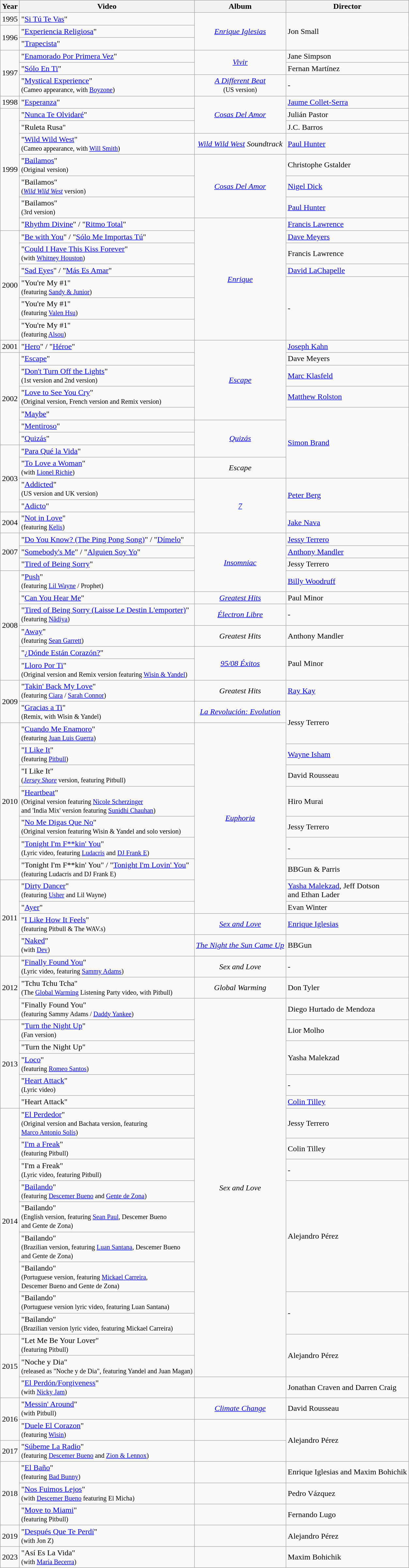<table class="wikitable">
<tr>
<th>Year</th>
<th>Video</th>
<th>Album</th>
<th>Director</th>
</tr>
<tr>
<td>1995</td>
<td>"<a href='#'>Si Tú Te Vas</a>"</td>
<td rowspan=3 align=center><em><a href='#'>Enrique Iglesias</a></em></td>
<td rowspan=3>Jon Small</td>
</tr>
<tr>
<td rowspan=2>1996</td>
<td>"<a href='#'>Experiencia Religiosa</a>"</td>
</tr>
<tr>
<td>"<a href='#'>Trapecista</a>"</td>
</tr>
<tr>
<td rowspan=3>1997</td>
<td>"<a href='#'>Enamorado Por Primera Vez</a>"</td>
<td rowspan=2 align=center><em><a href='#'>Vivir</a></em></td>
<td>Jane Simpson</td>
</tr>
<tr>
<td>"<a href='#'>Sólo En Ti</a>"</td>
<td>Fernan Martínez</td>
</tr>
<tr>
<td>"<a href='#'>Mystical Experience</a>" <br><small>(Cameo appearance, with <a href='#'>Boyzone</a>)</small></td>
<td align=center><em><a href='#'>A Different Beat</a></em> <br><small>(US version)</small></td>
<td>-</td>
</tr>
<tr>
<td>1998</td>
<td>"<a href='#'>Esperanza</a>"</td>
<td rowspan=3 align=center><em><a href='#'>Cosas Del Amor</a></em></td>
<td><a href='#'>Jaume Collet-Serra</a></td>
</tr>
<tr>
<td rowspan="7">1999</td>
<td>"<a href='#'>Nunca Te Olvidaré</a>"</td>
<td>Julián Pastor</td>
</tr>
<tr>
<td>"Ruleta Rusa"</td>
<td>J.C. Barros</td>
</tr>
<tr>
<td>"<a href='#'>Wild Wild West</a>" <br><small>(Cameo appearance, with <a href='#'>Will Smith</a>)</small></td>
<td rowspan=1 align=center><em><a href='#'>Wild Wild West</a> Soundtrack</em></td>
<td><a href='#'>Paul Hunter</a></td>
</tr>
<tr>
<td>"<a href='#'>Bailamos</a>" <br><small>(Original version)</small></td>
<td rowspan=3 align=center><em><a href='#'>Cosas Del Amor</a></em></td>
<td>Christophe Gstalder</td>
</tr>
<tr>
<td>"Bailamos" <br><small>(<em><a href='#'>Wild Wild West</a></em> version)</small></td>
<td><a href='#'>Nigel Dick</a></td>
</tr>
<tr>
<td>"Bailamos" <br><small>(3rd version)</small></td>
<td><a href='#'>Paul Hunter</a></td>
</tr>
<tr>
<td>"<a href='#'>Rhythm Divine</a>" / "<a href='#'>Ritmo Total</a>"</td>
<td rowspan=7 align=center><em><a href='#'>Enrique</a></em></td>
<td><a href='#'>Francis Lawrence</a></td>
</tr>
<tr>
<td rowspan="6">2000</td>
<td>"<a href='#'>Be with You</a>" / "<a href='#'>Sólo Me Importas Tú</a>"</td>
<td><a href='#'>Dave Meyers</a></td>
</tr>
<tr>
<td>"<a href='#'>Could I Have This Kiss Forever</a>" <br><small>(with <a href='#'>Whitney Houston</a>)</small></td>
<td>Francis Lawrence</td>
</tr>
<tr>
<td>"<a href='#'>Sad Eyes</a>" / "<a href='#'>Más Es Amar</a>"</td>
<td><a href='#'>David LaChapelle</a></td>
</tr>
<tr>
<td>"You're My #1" <br><small>(featuring <a href='#'>Sandy & Junior</a>)</small></td>
<td rowspan="3">-</td>
</tr>
<tr>
<td>"You're My #1" <br><small>(featuring <a href='#'>Valen Hsu</a>)</small></td>
</tr>
<tr>
<td>"You're My #1" <br><small>(featuring <a href='#'>Alsou</a>)</small></td>
</tr>
<tr>
<td>2001</td>
<td>"<a href='#'>Hero</a>" / "<a href='#'>Héroe</a>"</td>
<td rowspan=5 align=center><em><a href='#'>Escape</a></em></td>
<td><a href='#'>Joseph Kahn</a></td>
</tr>
<tr>
<td rowspan="6">2002</td>
<td>"<a href='#'>Escape</a>"</td>
<td>Dave Meyers</td>
</tr>
<tr>
<td>"<a href='#'>Don't Turn Off the Lights</a>" <br><small>(1st version and 2nd version)</small></td>
<td><a href='#'>Marc Klasfeld</a></td>
</tr>
<tr>
<td>"<a href='#'>Love to See You Cry</a>" <br><small>(Original version, French version and Remix version)</small></td>
<td><a href='#'>Matthew Rolston</a></td>
</tr>
<tr>
<td>"<a href='#'>Maybe</a>"</td>
<td rowspan="5"><a href='#'>Simon Brand</a></td>
</tr>
<tr>
<td>"<a href='#'>Mentiroso</a>"</td>
<td rowspan=3 align=center><em><a href='#'>Quizás</a></em></td>
</tr>
<tr>
<td>"<a href='#'>Quizás</a>"</td>
</tr>
<tr>
<td rowspan="4">2003</td>
<td>"<a href='#'>Para Qué la Vida</a>"</td>
</tr>
<tr>
<td>"<a href='#'>To Love a Woman</a>" <br><small>(with <a href='#'>Lionel Richie</a>)</small></td>
<td align=center><em>Escape</em></td>
</tr>
<tr>
<td>"<a href='#'>Addicted</a>" <br><small>(US version and UK version)</small></td>
<td rowspan=3 align=center><em><a href='#'>7</a></em></td>
<td rowspan="2"><a href='#'>Peter Berg</a></td>
</tr>
<tr>
<td>"<a href='#'>Adicto</a>"</td>
</tr>
<tr>
<td>2004</td>
<td>"<a href='#'>Not in Love</a>" <br><small>(featuring <a href='#'>Kelis</a>)</small></td>
<td><a href='#'>Jake Nava</a></td>
</tr>
<tr>
<td rowspan="3">2007</td>
<td>"<a href='#'>Do You Know? (The Ping Pong Song)</a>" / "<a href='#'>Dímelo</a>"</td>
<td rowspan=4 align=center><em><a href='#'>Insomniac</a></em></td>
<td><a href='#'>Jessy Terrero</a></td>
</tr>
<tr>
<td>"<a href='#'>Somebody's Me</a>" / "<a href='#'>Alguien Soy Yo</a>"</td>
<td><a href='#'>Anthony Mandler</a></td>
</tr>
<tr>
<td>"<a href='#'>Tired of Being Sorry</a>"</td>
<td>Jessy Terrero</td>
</tr>
<tr>
<td rowspan="6">2008</td>
<td>"<a href='#'>Push</a>" <br><small>(featuring <a href='#'>Lil Wayne</a> / Prophet)</small></td>
<td><a href='#'>Billy Woodruff</a></td>
</tr>
<tr>
<td>"<a href='#'>Can You Hear Me</a>"</td>
<td align=center><em><a href='#'>Greatest Hits</a></em></td>
<td>Paul Minor</td>
</tr>
<tr>
<td>"<a href='#'>Tired of Being Sorry (Laisse Le Destin L'emporter)</a>" <br><small>(featuring <a href='#'>Nâdiya</a>)</small></td>
<td align=center><em><a href='#'>Électron Libre</a></em></td>
<td>-</td>
</tr>
<tr>
<td>"<a href='#'>Away</a>" <br><small>(featuring <a href='#'>Sean Garrett</a>)</small></td>
<td align=center><em>Greatest Hits</em></td>
<td>Anthony Mandler</td>
</tr>
<tr>
<td>"<a href='#'>¿Dónde Están Corazón?</a>"</td>
<td rowspan=2 align=center><em><a href='#'>95/08 Éxitos</a></em></td>
<td rowspan="2">Paul Minor</td>
</tr>
<tr>
<td>"<a href='#'>Lloro Por Ti</a>" <br><small>(Original version and Remix version featuring <a href='#'>Wisin & Yandel</a>)</small></td>
</tr>
<tr>
<td rowspan="2">2009</td>
<td>"<a href='#'>Takin' Back My Love</a>" <br><small>(featuring <a href='#'>Ciara</a> / <a href='#'>Sarah Connor</a>)</small></td>
<td align=center><em>Greatest Hits</em></td>
<td><a href='#'>Ray Kay</a></td>
</tr>
<tr>
<td>"<a href='#'>Gracias a Ti</a>" <br><small>(Remix, with Wisin & Yandel)</small></td>
<td align=center><em><a href='#'>La Revolución: Evolution</a></em></td>
<td rowspan="2">Jessy Terrero</td>
</tr>
<tr>
<td rowspan="7">2010</td>
<td>"<a href='#'>Cuando Me Enamoro</a>" <br><small>(featuring <a href='#'>Juan Luis Guerra</a>)</small></td>
<td rowspan=9 align=center><em><a href='#'>Euphoria</a></em></td>
</tr>
<tr>
<td>"<a href='#'>I Like It</a>" <br><small>(featuring <a href='#'>Pitbull</a>)</small></td>
<td><a href='#'>Wayne Isham</a></td>
</tr>
<tr>
<td>"I Like It" <br><small>(<em><a href='#'>Jersey Shore</a></em> version, featuring Pitbull)</small></td>
<td>David Rousseau</td>
</tr>
<tr>
<td>"<a href='#'>Heartbeat</a>" <br><small>(Original version featuring <a href='#'>Nicole Scherzinger</a> <br>and 'India Mix' version featuring <a href='#'>Sunidhi Chauhan</a>)</small></td>
<td>Hiro Murai</td>
</tr>
<tr>
<td>"<a href='#'>No Me Digas Que No</a>" <br><small>(Original version featuring Wisin & Yandel and solo version)</small></td>
<td>Jessy Terrero</td>
</tr>
<tr>
<td>"<a href='#'>Tonight I'm F**kin' You</a>" <br><small>(Lyric video, featuring <a href='#'>Ludacris</a> and <a href='#'>DJ Frank E</a>)</small></td>
<td>-</td>
</tr>
<tr>
<td>"Tonight I'm F**kin' You" / "<a href='#'>Tonight I'm Lovin' You</a>" <br><small>(featuring Ludacris and DJ Frank E)</small></td>
<td>BBGun & Parris</td>
</tr>
<tr>
<td rowspan="4">2011</td>
<td>"<a href='#'>Dirty Dancer</a>" <br><small>(featuring <a href='#'>Usher</a> and Lil Wayne)</small></td>
<td><a href='#'>Yasha Malekzad</a>, Jeff Dotson <br>and Ethan Lader</td>
</tr>
<tr>
<td>"<a href='#'>Ayer</a>"</td>
<td>Evan Winter</td>
</tr>
<tr>
<td>"<a href='#'>I Like How It Feels</a>" <br><small>(featuring Pitbull & The WAV.s)</small></td>
<td align=center><em><a href='#'>Sex and Love</a></em></td>
<td><a href='#'>Enrique Iglesias</a></td>
</tr>
<tr>
<td>"<a href='#'>Naked</a>" <br><small>(with <a href='#'>Dev</a>)</small></td>
<td align=center><em><a href='#'>The Night the Sun Came Up</a></em></td>
<td>BBGun</td>
</tr>
<tr>
<td rowspan="3">2012</td>
<td>"<a href='#'>Finally Found You</a>" <br><small>(Lyric video, featuring <a href='#'>Sammy Adams</a>)</small></td>
<td align=center><em>Sex and Love</em></td>
<td>-</td>
</tr>
<tr>
<td>"Tchu Tchu Tcha" <br><small>(The <a href='#'>Global Warming</a> Listening Party video, with Pitbull)</small></td>
<td align=center><em>Global Warming</em></td>
<td>Don Tyler</td>
</tr>
<tr>
<td>"Finally Found You" <br><small>(featuring Sammy Adams / <a href='#'>Daddy Yankee</a>)</small></td>
<td rowspan=17 align=center><em>Sex and Love</em></td>
<td>Diego Hurtado de Mendoza</td>
</tr>
<tr>
<td rowspan="5">2013</td>
<td>"<a href='#'>Turn the Night Up</a>" <br><small>(Fan version)</small></td>
<td>Lior Molho</td>
</tr>
<tr>
<td>"Turn the Night Up"</td>
<td rowspan="2">Yasha Malekzad</td>
</tr>
<tr>
<td>"<a href='#'>Loco</a>" <br><small>(featuring <a href='#'>Romeo Santos</a>)</small></td>
</tr>
<tr>
<td>"<a href='#'>Heart Attack</a>" <br><small>(Lyric video)</small></td>
<td>-</td>
</tr>
<tr>
<td>"Heart Attack"</td>
<td><a href='#'>Colin Tilley</a></td>
</tr>
<tr>
<td rowspan="9">2014</td>
<td>"<a href='#'>El Perdedor</a>" <br><small>(Original version and Bachata version, featuring <br><a href='#'>Marco Antonio Solís</a>)</small></td>
<td>Jessy Terrero</td>
</tr>
<tr>
<td>"<a href='#'>I'm a Freak</a>" <br><small>(featuring Pitbull)</small></td>
<td>Colin Tilley</td>
</tr>
<tr>
<td>"I'm a Freak" <br><small>(Lyric video, featuring Pitbull)</small></td>
<td>-</td>
</tr>
<tr>
<td>"<a href='#'>Bailando</a>" <br><small>(featuring <a href='#'>Descemer Bueno</a> and <a href='#'>Gente de Zona</a>)</small></td>
<td rowspan="4">Alejandro Pérez</td>
</tr>
<tr>
<td>"Bailando" <br><small>(English version, featuring <a href='#'>Sean Paul</a>, Descemer Bueno <br>and Gente de Zona)</small></td>
</tr>
<tr>
<td>"Bailando" <br><small>(Brazilian version, featuring <a href='#'>Luan Santana</a>, Descemer Bueno <br>and Gente de Zona)</small></td>
</tr>
<tr>
<td>"Bailando" <br><small>(Portuguese version, featuring <a href='#'>Mickael Carreira</a>, <br>Descemer Bueno and Gente de Zona)</small></td>
</tr>
<tr>
<td>"Bailando" <br><small>(Portuguese version lyric video, featuring Luan Santana)</small></td>
<td rowspan="2">-</td>
</tr>
<tr>
<td>"Bailando" <br><small>(Brazilian version lyric video, featuring Mickael Carreira)</small></td>
</tr>
<tr>
<td rowspan="3">2015</td>
<td>"Let Me Be Your Lover"<br><small>(featuring Pitbull)</small></td>
<td rowspan="2">Alejandro Pérez</td>
</tr>
<tr>
<td>"Noche y Dia"<br><small>(released as "Noche y de Dia", featuring Yandel and Juan Magan)</small></td>
</tr>
<tr>
<td>"<a href='#'>El Perdón/Forgiveness</a>" <br><small>(with <a href='#'>Nicky Jam</a>)</small></td>
<td></td>
<td>Jonathan Craven and Darren Craig</td>
</tr>
<tr>
<td rowspan="2">2016</td>
<td>"<a href='#'>Messin' Around</a>" <br><small>(with Pitbull)</small></td>
<td align=center><em><a href='#'>Climate Change</a></em></td>
<td>David Rousseau</td>
</tr>
<tr>
<td>"<a href='#'>Duele El Corazon</a>" <br><small>(featuring <a href='#'>Wisin</a>)</small></td>
<td></td>
<td rowspan="2">Alejandro Pérez</td>
</tr>
<tr>
<td>2017</td>
<td>"<a href='#'>Súbeme La Radio</a>" <br><small>(featuring <a href='#'>Descemer Bueno</a> and <a href='#'>Zion & Lennox</a>)</small></td>
<td></td>
</tr>
<tr>
<td rowspan="3">2018</td>
<td>"<a href='#'>El Baño</a>" <br><small>(featuring <a href='#'>Bad Bunny</a>)</small></td>
<td></td>
<td>Enrique Iglesias and Maxim Bohichik</td>
</tr>
<tr>
<td>"<a href='#'>Nos Fuimos Lejos</a>" <br><small>(with <a href='#'>Descemer Bueno</a> featuring El Micha)</small></td>
<td></td>
<td>Pedro Vázquez</td>
</tr>
<tr>
<td>"<a href='#'>Move to Miami</a>" <br><small>(featuring Pitbull)</small></td>
<td></td>
<td>Fernando Lugo</td>
</tr>
<tr>
<td>2019</td>
<td>"<a href='#'>Después Que Te Perdí</a>" <br><small>(with Jon Z)</small></td>
<td></td>
<td>Alejandro Pérez</td>
</tr>
<tr>
<td>2023</td>
<td>"Así Es La Vida" <br><small>(with <a href='#'>María Becerra</a>)</small></td>
<td></td>
<td>Maxim Bohichik</td>
</tr>
</table>
